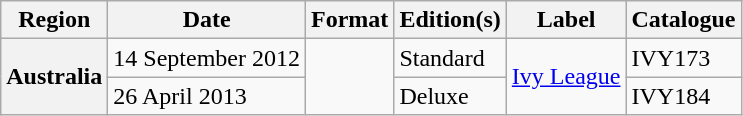<table class="wikitable plainrowheaders">
<tr>
<th scope="col">Region</th>
<th scope="col">Date</th>
<th scope="col">Format</th>
<th scope="col">Edition(s)</th>
<th scope="col">Label</th>
<th scope="col">Catalogue</th>
</tr>
<tr>
<th scope="row" rowspan="2">Australia</th>
<td>14 September 2012</td>
<td rowspan="2"></td>
<td>Standard</td>
<td rowspan="2"><a href='#'>Ivy League</a></td>
<td>IVY173</td>
</tr>
<tr>
<td>26 April 2013</td>
<td>Deluxe</td>
<td>IVY184</td>
</tr>
</table>
